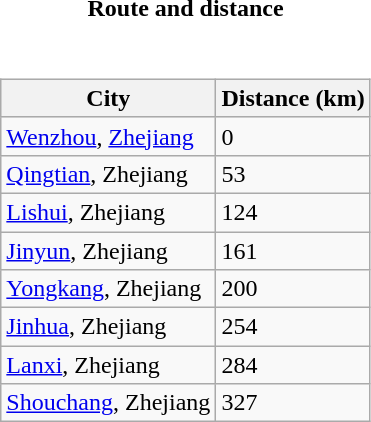<table style="font-size:100%;">
<tr>
<td style="width:33%; text-align:center;"><strong>Route and distance</strong></td>
</tr>
<tr valign="top">
<td><br><table class="wikitable sortable" style="margin-left:auto;margin-right:auto">
<tr style="background:#ececec;">
<th>City</th>
<th>Distance (km)</th>
</tr>
<tr>
<td><a href='#'>Wenzhou</a>, <a href='#'>Zhejiang</a></td>
<td>0</td>
</tr>
<tr>
<td><a href='#'>Qingtian</a>, Zhejiang</td>
<td>53</td>
</tr>
<tr>
<td><a href='#'>Lishui</a>, Zhejiang</td>
<td>124</td>
</tr>
<tr>
<td><a href='#'>Jinyun</a>, Zhejiang</td>
<td>161</td>
</tr>
<tr>
<td><a href='#'>Yongkang</a>, Zhejiang</td>
<td>200</td>
</tr>
<tr>
<td><a href='#'>Jinhua</a>, Zhejiang</td>
<td>254</td>
</tr>
<tr>
<td><a href='#'>Lanxi</a>, Zhejiang</td>
<td>284</td>
</tr>
<tr>
<td><a href='#'>Shouchang</a>, Zhejiang</td>
<td>327</td>
</tr>
</table>
</td>
</tr>
</table>
